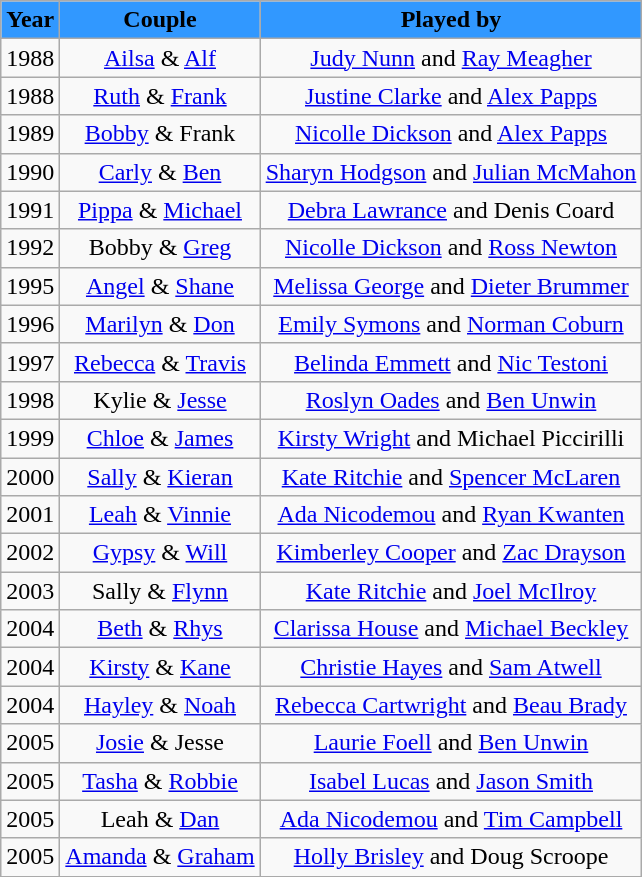<table class="wikitable" style="text-align:center;">
<tr>
<th style="background-color: #3198FF;">Year</th>
<th style="background-color: #3198FF;">Couple</th>
<th style="background-color: #3198FF;">Played by</th>
</tr>
<tr>
<td>1988</td>
<td><a href='#'>Ailsa</a> & <a href='#'>Alf</a></td>
<td><a href='#'>Judy Nunn</a> and <a href='#'>Ray Meagher</a></td>
</tr>
<tr>
<td>1988</td>
<td><a href='#'>Ruth</a> & <a href='#'>Frank</a></td>
<td><a href='#'>Justine Clarke</a> and <a href='#'>Alex Papps</a></td>
</tr>
<tr>
<td>1989</td>
<td><a href='#'>Bobby</a> & Frank</td>
<td><a href='#'>Nicolle Dickson</a> and <a href='#'>Alex Papps</a></td>
</tr>
<tr>
<td>1990</td>
<td><a href='#'>Carly</a> & <a href='#'>Ben</a></td>
<td><a href='#'>Sharyn Hodgson</a> and <a href='#'>Julian McMahon</a></td>
</tr>
<tr>
<td>1991</td>
<td><a href='#'>Pippa</a> & <a href='#'>Michael</a></td>
<td><a href='#'>Debra Lawrance</a> and Denis Coard</td>
</tr>
<tr>
<td>1992</td>
<td>Bobby & <a href='#'>Greg</a></td>
<td><a href='#'>Nicolle Dickson</a> and <a href='#'>Ross Newton</a></td>
</tr>
<tr>
<td>1995</td>
<td><a href='#'>Angel</a> & <a href='#'>Shane</a></td>
<td><a href='#'>Melissa George</a> and <a href='#'>Dieter Brummer</a></td>
</tr>
<tr>
<td>1996</td>
<td><a href='#'>Marilyn</a> & <a href='#'>Don</a></td>
<td><a href='#'>Emily Symons</a> and <a href='#'>Norman Coburn</a></td>
</tr>
<tr>
<td>1997</td>
<td><a href='#'>Rebecca</a> & <a href='#'>Travis</a></td>
<td><a href='#'>Belinda Emmett</a> and <a href='#'>Nic Testoni</a></td>
</tr>
<tr>
<td>1998</td>
<td>Kylie & <a href='#'>Jesse</a></td>
<td><a href='#'>Roslyn Oades</a> and <a href='#'>Ben Unwin</a></td>
</tr>
<tr>
<td>1999</td>
<td><a href='#'>Chloe</a> & <a href='#'>James</a></td>
<td><a href='#'>Kirsty Wright</a> and Michael Piccirilli</td>
</tr>
<tr>
<td>2000</td>
<td><a href='#'>Sally</a> & <a href='#'>Kieran</a></td>
<td><a href='#'>Kate Ritchie</a> and <a href='#'>Spencer McLaren</a></td>
</tr>
<tr>
<td>2001</td>
<td><a href='#'>Leah</a> & <a href='#'>Vinnie</a></td>
<td><a href='#'>Ada Nicodemou</a> and <a href='#'>Ryan Kwanten</a></td>
</tr>
<tr>
<td>2002</td>
<td><a href='#'>Gypsy</a> & <a href='#'>Will</a></td>
<td><a href='#'>Kimberley Cooper</a> and <a href='#'>Zac Drayson</a></td>
</tr>
<tr>
<td>2003</td>
<td>Sally & <a href='#'>Flynn</a></td>
<td><a href='#'>Kate Ritchie</a> and <a href='#'>Joel McIlroy</a></td>
</tr>
<tr>
<td>2004</td>
<td><a href='#'>Beth</a> & <a href='#'>Rhys</a></td>
<td><a href='#'>Clarissa House</a> and <a href='#'>Michael Beckley</a></td>
</tr>
<tr>
<td>2004</td>
<td><a href='#'>Kirsty</a> & <a href='#'>Kane</a></td>
<td><a href='#'>Christie Hayes</a> and <a href='#'>Sam Atwell</a></td>
</tr>
<tr>
<td>2004</td>
<td><a href='#'>Hayley</a> & <a href='#'>Noah</a></td>
<td><a href='#'>Rebecca Cartwright</a> and <a href='#'>Beau Brady</a></td>
</tr>
<tr>
<td>2005</td>
<td><a href='#'>Josie</a> & Jesse</td>
<td><a href='#'>Laurie Foell</a> and <a href='#'>Ben Unwin</a></td>
</tr>
<tr>
<td>2005</td>
<td><a href='#'>Tasha</a> & <a href='#'>Robbie</a></td>
<td><a href='#'>Isabel Lucas</a> and <a href='#'>Jason Smith</a></td>
</tr>
<tr>
<td>2005</td>
<td>Leah & <a href='#'>Dan</a></td>
<td><a href='#'>Ada Nicodemou</a> and <a href='#'>Tim Campbell</a></td>
</tr>
<tr>
<td>2005</td>
<td><a href='#'>Amanda</a> & <a href='#'>Graham</a></td>
<td><a href='#'>Holly Brisley</a> and Doug Scroope</td>
</tr>
</table>
